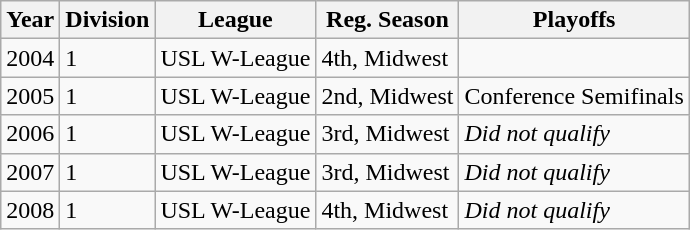<table class="wikitable">
<tr>
<th>Year</th>
<th>Division</th>
<th>League</th>
<th>Reg. Season</th>
<th>Playoffs</th>
</tr>
<tr>
<td>2004</td>
<td>1</td>
<td>USL W-League</td>
<td>4th, Midwest</td>
<td></td>
</tr>
<tr>
<td>2005</td>
<td>1</td>
<td>USL W-League</td>
<td>2nd, Midwest</td>
<td>Conference Semifinals</td>
</tr>
<tr>
<td>2006</td>
<td>1</td>
<td>USL W-League</td>
<td>3rd, Midwest</td>
<td><em>Did not qualify</em></td>
</tr>
<tr>
<td>2007</td>
<td>1</td>
<td>USL W-League</td>
<td>3rd, Midwest</td>
<td><em>Did not qualify</em></td>
</tr>
<tr>
<td>2008</td>
<td>1</td>
<td>USL W-League</td>
<td>4th, Midwest</td>
<td><em>Did not qualify</em></td>
</tr>
</table>
